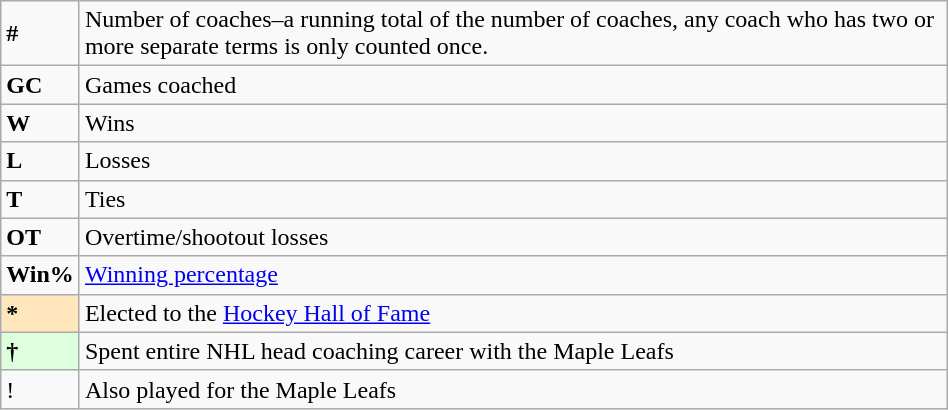<table class="wikitable" width=50%>
<tr>
<td><strong>#</strong></td>
<td>Number of coaches–a running total of the number of coaches, any coach who has two or more separate terms is only counted once.</td>
</tr>
<tr>
<td><strong>GC</strong></td>
<td>Games coached</td>
</tr>
<tr>
<td><strong>W</strong></td>
<td>Wins</td>
</tr>
<tr>
<td><strong>L</strong></td>
<td>Losses</td>
</tr>
<tr>
<td><strong>T</strong></td>
<td>Ties</td>
</tr>
<tr>
<td><strong>OT</strong></td>
<td>Overtime/shootout losses</td>
</tr>
<tr>
<td><strong>Win%</strong></td>
<td><a href='#'>Winning percentage</a></td>
</tr>
<tr>
<td style="background-color:#FFE6BD"><strong>*</strong></td>
<td>Elected to the <a href='#'>Hockey Hall of Fame</a></td>
</tr>
<tr>
<td style="background-color:#ddffdd"><strong>†</strong></td>
<td>Spent entire NHL head coaching career with the Maple Leafs</td>
</tr>
<tr>
<td>!</td>
<td>Also played for the Maple Leafs</td>
</tr>
</table>
